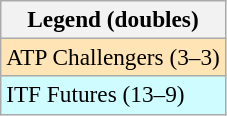<table class=wikitable style=font-size:97%>
<tr>
<th>Legend (doubles)</th>
</tr>
<tr bgcolor=moccasin>
<td>ATP Challengers (3–3)</td>
</tr>
<tr bgcolor=CFFCFF>
<td>ITF Futures (13–9)</td>
</tr>
</table>
